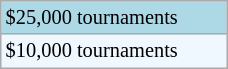<table class="wikitable"  style="font-size:85%; width:12%;">
<tr style="background:lightblue;">
<td>$25,000 tournaments</td>
</tr>
<tr style="background:#f0f8ff;">
<td>$10,000 tournaments</td>
</tr>
</table>
